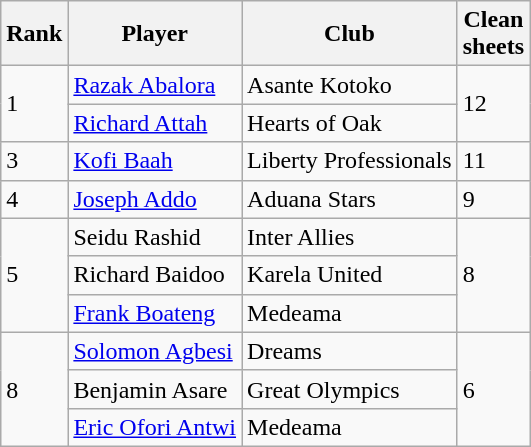<table class="wikitable">
<tr>
<th>Rank</th>
<th>Player</th>
<th>Club</th>
<th>Clean<br>sheets</th>
</tr>
<tr>
<td rowspan="2">1</td>
<td> <a href='#'>Razak Abalora</a></td>
<td>Asante Kotoko</td>
<td rowspan="2">12</td>
</tr>
<tr>
<td> <a href='#'>Richard Attah</a></td>
<td>Hearts of Oak</td>
</tr>
<tr>
<td>3</td>
<td> <a href='#'>Kofi Baah</a></td>
<td>Liberty Professionals</td>
<td>11</td>
</tr>
<tr>
<td>4</td>
<td> <a href='#'>Joseph Addo</a></td>
<td>Aduana Stars</td>
<td>9</td>
</tr>
<tr>
<td rowspan="3">5</td>
<td> Seidu Rashid</td>
<td>Inter Allies</td>
<td rowspan="3">8</td>
</tr>
<tr>
<td> Richard Baidoo</td>
<td>Karela United</td>
</tr>
<tr>
<td> <a href='#'>Frank Boateng</a></td>
<td>Medeama</td>
</tr>
<tr>
<td rowspan="3">8</td>
<td> <a href='#'>Solomon Agbesi</a></td>
<td>Dreams</td>
<td rowspan="3">6</td>
</tr>
<tr>
<td> Benjamin Asare</td>
<td>Great Olympics</td>
</tr>
<tr>
<td> <a href='#'>Eric Ofori Antwi</a></td>
<td>Medeama</td>
</tr>
</table>
